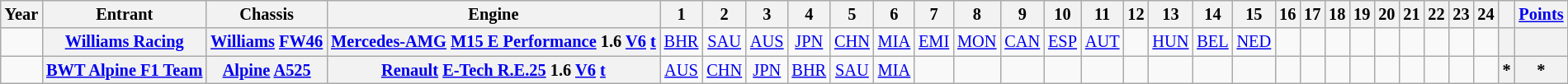<table class="wikitable" style="text-align:center; font-size:85%">
<tr>
<th>Year</th>
<th>Entrant</th>
<th>Chassis</th>
<th>Engine</th>
<th>1</th>
<th>2</th>
<th>3</th>
<th>4</th>
<th>5</th>
<th>6</th>
<th>7</th>
<th>8</th>
<th>9</th>
<th>10</th>
<th>11</th>
<th>12</th>
<th>13</th>
<th>14</th>
<th>15</th>
<th>16</th>
<th>17</th>
<th>18</th>
<th>19</th>
<th>20</th>
<th>21</th>
<th>22</th>
<th>23</th>
<th>24</th>
<th></th>
<th><a href='#'>Points</a></th>
</tr>
<tr>
<td id=2024F></td>
<th nowrap><a href='#'>Williams Racing</a></th>
<th nowrap><a href='#'>Williams</a> <a href='#'>FW46</a></th>
<th nowrap><a href='#'>Mercedes-AMG</a> <a href='#'>M15 E Performance</a> 1.6 <a href='#'>V6</a> <a href='#'>t</a></th>
<td><a href='#'>BHR</a></td>
<td><a href='#'>SAU</a></td>
<td><a href='#'>AUS</a></td>
<td><a href='#'>JPN</a></td>
<td><a href='#'>CHN</a></td>
<td><a href='#'>MIA</a></td>
<td><a href='#'>EMI</a></td>
<td><a href='#'>MON</a></td>
<td><a href='#'>CAN</a></td>
<td><a href='#'>ESP</a></td>
<td><a href='#'>AUT</a></td>
<td></td>
<td><a href='#'>HUN</a></td>
<td><a href='#'>BEL</a></td>
<td><a href='#'>NED</a></td>
<td></td>
<td></td>
<td></td>
<td></td>
<td></td>
<td></td>
<td></td>
<td></td>
<td></td>
<th></th>
<th></th>
</tr>
<tr>
<td id=2025R></td>
<th nowrap><a href='#'>BWT Alpine F1 Team</a></th>
<th nowrap><a href='#'>Alpine</a> <a href='#'>A525</a></th>
<th nowrap><a href='#'>Renault</a> <a href='#'>E-Tech R.E.25</a> 1.6 <a href='#'>V6</a> <a href='#'>t</a></th>
<td><a href='#'>AUS</a></td>
<td><a href='#'>CHN</a></td>
<td><a href='#'>JPN</a></td>
<td><a href='#'>BHR</a></td>
<td><a href='#'>SAU</a></td>
<td><a href='#'>MIA</a></td>
<td></td>
<td></td>
<td></td>
<td></td>
<td></td>
<td></td>
<td></td>
<td></td>
<td></td>
<td></td>
<td></td>
<td></td>
<td></td>
<td></td>
<td></td>
<td></td>
<td></td>
<td></td>
<th>*</th>
<th>*</th>
</tr>
</table>
